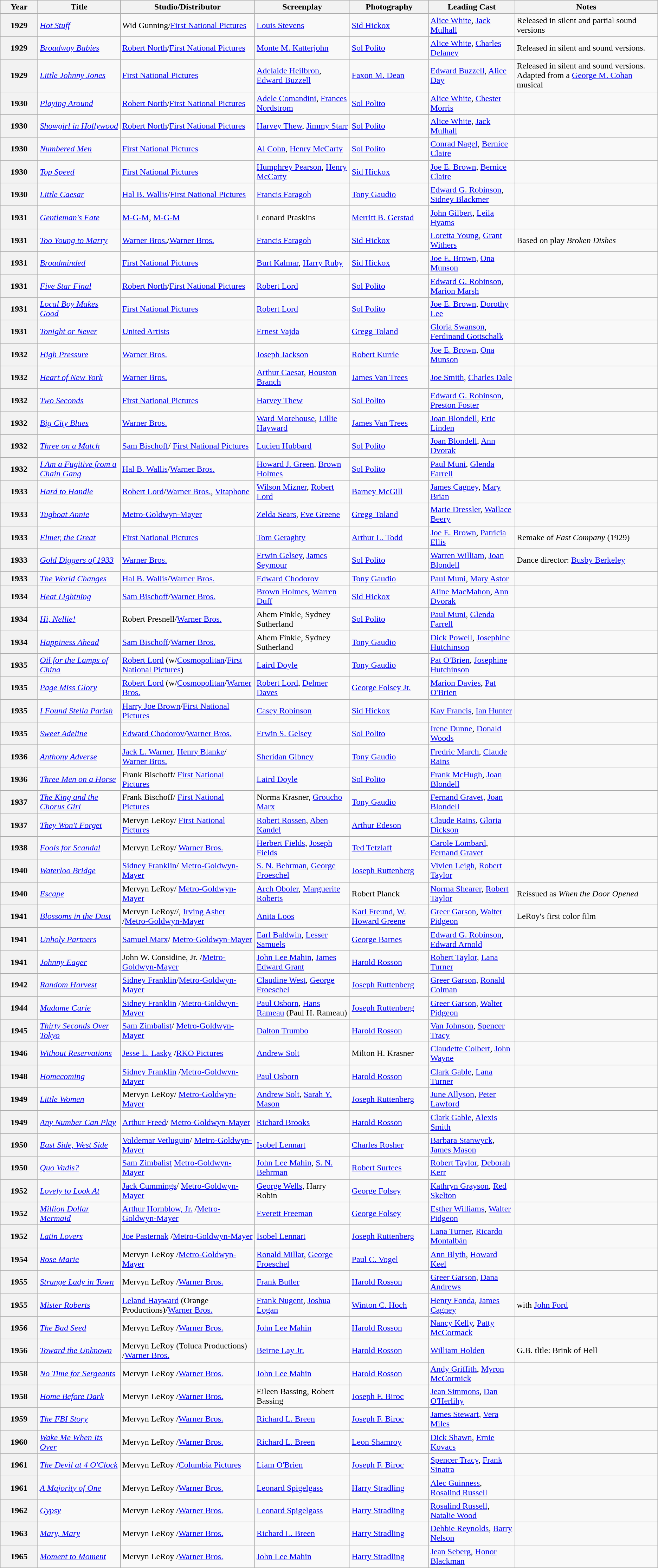<table class="wikitable sortable">
<tr>
<th style="width: 4em;">Year</th>
<th>Title</th>
<th>Studio/Distributor</th>
<th>Screenplay</th>
<th class="unsortable">Photography</th>
<th class="unsortable">Leading Cast</th>
<th class="unsortable">Notes</th>
</tr>
<tr>
<th>1929</th>
<td><em><a href='#'>Hot Stuff</a></em></td>
<td>Wid Gunning/<a href='#'>First National Pictures</a></td>
<td><a href='#'>Louis Stevens</a></td>
<td><a href='#'>Sid Hickox</a></td>
<td><a href='#'>Alice White</a>, <a href='#'>Jack Mulhall</a></td>
<td>Released in silent and partial sound versions</td>
</tr>
<tr>
<th>1929</th>
<td><em><a href='#'>Broadway Babies</a></em></td>
<td><a href='#'>Robert North</a>/<a href='#'>First National Pictures</a></td>
<td><a href='#'>Monte M. Katterjohn</a></td>
<td><a href='#'>Sol Polito</a></td>
<td><a href='#'>Alice White</a>, <a href='#'>Charles Delaney</a></td>
<td>Released in silent and sound versions.</td>
</tr>
<tr>
<th>1929</th>
<td><em><a href='#'>Little Johnny Jones</a></em></td>
<td><a href='#'>First National Pictures</a></td>
<td><a href='#'>Adelaide Heilbron</a>, <a href='#'>Edward Buzzell</a></td>
<td><a href='#'>Faxon M. Dean</a></td>
<td><a href='#'>Edward Buzzell</a>, <a href='#'>Alice Day</a></td>
<td>Released in silent and sound versions. Adapted from a <a href='#'>George M. Cohan</a> musical</td>
</tr>
<tr>
<th>1930</th>
<td><em><a href='#'>Playing Around</a></em></td>
<td><a href='#'>Robert North</a>/<a href='#'>First National Pictures</a></td>
<td><a href='#'>Adele Comandini</a>, <a href='#'>Frances Nordstrom</a></td>
<td><a href='#'>Sol Polito</a></td>
<td><a href='#'>Alice White</a>, <a href='#'>Chester Morris</a></td>
<td></td>
</tr>
<tr>
<th>1930</th>
<td><em><a href='#'>Showgirl in Hollywood</a></em></td>
<td><a href='#'>Robert North</a>/<a href='#'>First National Pictures</a></td>
<td><a href='#'>Harvey Thew</a>, <a href='#'>Jimmy Starr</a></td>
<td><a href='#'>Sol Polito</a></td>
<td><a href='#'>Alice White</a>, <a href='#'>Jack Mulhall</a></td>
<td></td>
</tr>
<tr>
<th>1930</th>
<td><em><a href='#'>Numbered Men</a></em></td>
<td><a href='#'>First National Pictures</a></td>
<td><a href='#'>Al Cohn</a>, <a href='#'>Henry McCarty</a></td>
<td><a href='#'>Sol Polito</a></td>
<td><a href='#'>Conrad Nagel</a>, <a href='#'>Bernice Claire</a></td>
<td></td>
</tr>
<tr>
<th>1930</th>
<td><em><a href='#'>Top Speed</a></em></td>
<td><a href='#'>First National Pictures</a></td>
<td><a href='#'>Humphrey Pearson</a>, <a href='#'>Henry McCarty</a></td>
<td><a href='#'>Sid Hickox</a></td>
<td><a href='#'>Joe E. Brown</a>, <a href='#'>Bernice Claire</a></td>
<td></td>
</tr>
<tr>
<th>1930</th>
<td><em><a href='#'>Little Caesar</a></em></td>
<td><a href='#'>Hal B. Wallis</a>/<a href='#'>First National Pictures</a></td>
<td><a href='#'>Francis Faragoh</a></td>
<td><a href='#'>Tony Gaudio</a></td>
<td><a href='#'>Edward G. Robinson</a>, <a href='#'>Sidney Blackmer</a></td>
<td></td>
</tr>
<tr>
<th>1931</th>
<td><em><a href='#'>Gentleman's Fate</a></em></td>
<td><a href='#'>M-G-M</a>, <a href='#'>M-G-M</a></td>
<td>Leonard Praskins</td>
<td><a href='#'>Merritt B. Gerstad</a></td>
<td><a href='#'>John Gilbert</a>, <a href='#'>Leila Hyams</a></td>
<td></td>
</tr>
<tr>
<th>1931</th>
<td><em><a href='#'>Too Young to Marry</a></em></td>
<td><a href='#'>Warner Bros.</a>/<a href='#'>Warner Bros.</a></td>
<td><a href='#'>Francis Faragoh</a></td>
<td><a href='#'>Sid Hickox</a></td>
<td><a href='#'>Loretta Young</a>, <a href='#'>Grant Withers</a></td>
<td>Based on play <em>Broken Dishes</em></td>
</tr>
<tr>
<th>1931</th>
<td><em><a href='#'>Broadminded</a></em></td>
<td><a href='#'>First National Pictures</a></td>
<td><a href='#'>Burt Kalmar</a>, <a href='#'>Harry Ruby</a></td>
<td><a href='#'>Sid Hickox</a></td>
<td><a href='#'>Joe E. Brown</a>, <a href='#'>Ona Munson</a></td>
<td></td>
</tr>
<tr>
<th>1931</th>
<td><em><a href='#'>Five Star Final</a></em></td>
<td><a href='#'>Robert North</a>/<a href='#'>First National Pictures</a></td>
<td><a href='#'>Robert Lord</a></td>
<td><a href='#'>Sol Polito</a></td>
<td><a href='#'>Edward G. Robinson</a>, <a href='#'>Marion Marsh</a></td>
<td></td>
</tr>
<tr>
<th>1931</th>
<td><em><a href='#'>Local Boy Makes Good</a></em></td>
<td><a href='#'>First National Pictures</a></td>
<td><a href='#'>Robert Lord</a></td>
<td><a href='#'>Sol Polito</a></td>
<td><a href='#'>Joe E. Brown</a>, <a href='#'>Dorothy Lee</a></td>
<td></td>
</tr>
<tr>
<th>1931</th>
<td><em><a href='#'>Tonight or Never</a></em></td>
<td><a href='#'>United Artists</a></td>
<td><a href='#'>Ernest Vajda</a></td>
<td><a href='#'>Gregg Toland</a></td>
<td><a href='#'>Gloria Swanson</a>, <a href='#'>Ferdinand Gottschalk</a></td>
<td></td>
</tr>
<tr>
<th>1932</th>
<td><em><a href='#'>High Pressure</a></em></td>
<td><a href='#'>Warner Bros.</a></td>
<td><a href='#'>Joseph Jackson</a></td>
<td><a href='#'>Robert Kurrle</a></td>
<td><a href='#'>Joe E. Brown</a>, <a href='#'>Ona Munson</a></td>
<td></td>
</tr>
<tr>
<th>1932</th>
<td><em><a href='#'>Heart of New York</a></em></td>
<td><a href='#'>Warner Bros.</a></td>
<td><a href='#'>Arthur Caesar</a>, <a href='#'>Houston Branch</a></td>
<td><a href='#'>James Van Trees</a></td>
<td><a href='#'>Joe Smith</a>, <a href='#'>Charles Dale</a></td>
<td></td>
</tr>
<tr>
<th>1932</th>
<td><em><a href='#'>Two Seconds</a></em></td>
<td><a href='#'>First National Pictures</a></td>
<td><a href='#'>Harvey Thew</a></td>
<td><a href='#'>Sol Polito</a></td>
<td><a href='#'>Edward G. Robinson</a>, <a href='#'>Preston Foster</a></td>
<td></td>
</tr>
<tr>
<th>1932</th>
<td><em><a href='#'>Big City Blues</a></em></td>
<td><a href='#'>Warner Bros.</a></td>
<td><a href='#'>Ward Morehouse</a>, <a href='#'>Lillie Hayward</a></td>
<td><a href='#'>James Van Trees</a></td>
<td><a href='#'>Joan Blondell</a>, <a href='#'>Eric Linden</a></td>
<td></td>
</tr>
<tr>
<th>1932</th>
<td><em><a href='#'>Three on a Match</a></em></td>
<td><a href='#'>Sam Bischoff</a>/ <a href='#'>First National Pictures</a></td>
<td><a href='#'>Lucien Hubbard</a></td>
<td><a href='#'>Sol Polito</a></td>
<td><a href='#'>Joan Blondell</a>, <a href='#'>Ann Dvorak</a></td>
<td></td>
</tr>
<tr>
<th>1932</th>
<td><em><a href='#'>I Am a Fugitive from a Chain Gang</a></em></td>
<td><a href='#'>Hal B. Wallis</a>/<a href='#'>Warner Bros.</a></td>
<td><a href='#'>Howard J. Green</a>, <a href='#'>Brown Holmes</a></td>
<td><a href='#'>Sol Polito</a></td>
<td><a href='#'>Paul Muni</a>, <a href='#'>Glenda Farrell</a></td>
<td></td>
</tr>
<tr>
<th>1933</th>
<td><em><a href='#'>Hard to Handle</a></em></td>
<td><a href='#'>Robert Lord</a>/<a href='#'>Warner Bros.</a>, <a href='#'>Vitaphone</a></td>
<td><a href='#'>Wilson Mizner</a>, <a href='#'>Robert Lord</a></td>
<td><a href='#'>Barney McGill</a></td>
<td><a href='#'>James Cagney</a>, <a href='#'>Mary Brian</a></td>
<td></td>
</tr>
<tr>
<th>1933</th>
<td><em><a href='#'>Tugboat Annie</a></em></td>
<td><a href='#'>Metro-Goldwyn-Mayer</a></td>
<td><a href='#'>Zelda Sears</a>, <a href='#'>Eve Greene</a></td>
<td><a href='#'>Gregg Toland</a></td>
<td><a href='#'>Marie Dressler</a>, <a href='#'>Wallace Beery</a></td>
<td></td>
</tr>
<tr>
<th>1933</th>
<td><em><a href='#'>Elmer, the Great</a></em></td>
<td><a href='#'>First National Pictures</a></td>
<td><a href='#'>Tom Geraghty</a></td>
<td><a href='#'>Arthur L. Todd</a></td>
<td><a href='#'>Joe E. Brown</a>, <a href='#'>Patricia Ellis</a></td>
<td>Remake of <em>Fast Company</em> (1929)</td>
</tr>
<tr>
<th>1933</th>
<td><em><a href='#'>Gold Diggers of 1933</a></em></td>
<td><a href='#'>Warner Bros.</a></td>
<td><a href='#'>Erwin Gelsey</a>, <a href='#'>James Seymour</a></td>
<td><a href='#'>Sol Polito</a></td>
<td><a href='#'>Warren William</a>, <a href='#'>Joan Blondell</a></td>
<td>Dance director: <a href='#'>Busby Berkeley</a></td>
</tr>
<tr>
<th>1933</th>
<td><em><a href='#'>The World Changes</a></em></td>
<td><a href='#'>Hal B. Wallis</a>/<a href='#'>Warner Bros.</a></td>
<td><a href='#'>Edward Chodorov</a></td>
<td><a href='#'>Tony Gaudio</a></td>
<td><a href='#'>Paul Muni</a>, <a href='#'>Mary Astor</a></td>
<td></td>
</tr>
<tr>
<th>1934</th>
<td><em><a href='#'>Heat Lightning</a></em></td>
<td><a href='#'>Sam Bischoff</a>/<a href='#'>Warner Bros.</a></td>
<td><a href='#'>Brown Holmes</a>, <a href='#'>Warren Duff</a></td>
<td><a href='#'>Sid Hickox</a></td>
<td><a href='#'>Aline MacMahon</a>, <a href='#'>Ann Dvorak</a></td>
<td></td>
</tr>
<tr>
<th>1934</th>
<td><em><a href='#'>Hi, Nellie!</a></em></td>
<td>Robert Presnell/<a href='#'>Warner Bros.</a></td>
<td>Ahem Finkle, Sydney Sutherland</td>
<td><a href='#'>Sol Polito</a></td>
<td><a href='#'>Paul Muni</a>, <a href='#'>Glenda Farrell</a></td>
<td></td>
</tr>
<tr>
<th>1934</th>
<td><em><a href='#'>Happiness Ahead</a></em></td>
<td><a href='#'>Sam Bischoff</a>/<a href='#'>Warner Bros.</a></td>
<td>Ahem Finkle, Sydney Sutherland</td>
<td><a href='#'>Tony Gaudio</a></td>
<td><a href='#'>Dick Powell</a>, <a href='#'>Josephine Hutchinson</a></td>
<td></td>
</tr>
<tr>
<th>1935</th>
<td><em><a href='#'>Oil for the Lamps of China</a></em></td>
<td><a href='#'>Robert Lord</a> (w/<a href='#'>Cosmopolitan</a>/<a href='#'>First National Pictures</a>)</td>
<td><a href='#'>Laird Doyle</a></td>
<td><a href='#'>Tony Gaudio</a></td>
<td><a href='#'>Pat O'Brien</a>, <a href='#'>Josephine Hutchinson</a></td>
<td></td>
</tr>
<tr>
<th>1935</th>
<td><em><a href='#'>Page Miss Glory</a></em></td>
<td><a href='#'>Robert Lord</a> (w/<a href='#'>Cosmopolitan</a>/<a href='#'>Warner Bros.</a></td>
<td><a href='#'>Robert Lord</a>, <a href='#'>Delmer Daves</a></td>
<td><a href='#'>George Folsey Jr.</a></td>
<td><a href='#'>Marion Davies</a>, <a href='#'>Pat O'Brien</a></td>
<td></td>
</tr>
<tr>
<th>1935</th>
<td><em><a href='#'>I Found Stella Parish</a></em></td>
<td><a href='#'>Harry Joe Brown</a>/<a href='#'>First National Pictures</a></td>
<td><a href='#'>Casey Robinson</a></td>
<td><a href='#'>Sid Hickox</a></td>
<td><a href='#'>Kay Francis</a>, <a href='#'>Ian Hunter</a></td>
<td></td>
</tr>
<tr>
<th>1935</th>
<td><em><a href='#'>Sweet Adeline</a></em></td>
<td><a href='#'>Edward Chodorov</a>/<a href='#'>Warner Bros.</a></td>
<td><a href='#'>Erwin S. Gelsey</a></td>
<td><a href='#'>Sol Polito</a></td>
<td><a href='#'>Irene Dunne</a>, <a href='#'>Donald Woods</a></td>
<td></td>
</tr>
<tr>
<th>1936</th>
<td><em><a href='#'>Anthony Adverse</a></em></td>
<td><a href='#'>Jack L. Warner</a>, <a href='#'>Henry Blanke</a>/ <a href='#'>Warner Bros.</a></td>
<td><a href='#'>Sheridan Gibney</a></td>
<td><a href='#'>Tony Gaudio</a></td>
<td><a href='#'>Fredric March</a>, <a href='#'>Claude Rains</a></td>
<td></td>
</tr>
<tr>
<th>1936</th>
<td><em><a href='#'>Three Men on a Horse</a></em></td>
<td>Frank Bischoff/ <a href='#'>First National Pictures</a></td>
<td><a href='#'>Laird Doyle</a></td>
<td><a href='#'>Sol Polito</a></td>
<td><a href='#'>Frank McHugh</a>, <a href='#'>Joan Blondell</a></td>
<td></td>
</tr>
<tr>
<th>1937</th>
<td><em><a href='#'>The King and the Chorus Girl</a></em></td>
<td>Frank Bischoff/ <a href='#'>First National Pictures</a></td>
<td>Norma Krasner, <a href='#'>Groucho Marx</a></td>
<td><a href='#'>Tony Gaudio</a></td>
<td><a href='#'>Fernand Gravet</a>, <a href='#'>Joan Blondell</a></td>
<td></td>
</tr>
<tr>
<th>1937</th>
<td><em><a href='#'>They Won't Forget</a></em></td>
<td>Mervyn LeRoy/ <a href='#'>First National Pictures</a></td>
<td><a href='#'>Robert Rossen</a>, <a href='#'>Aben Kandel</a></td>
<td><a href='#'>Arthur Edeson</a></td>
<td><a href='#'>Claude Rains</a>, <a href='#'>Gloria Dickson</a></td>
<td></td>
</tr>
<tr>
<th>1938</th>
<td><em><a href='#'>Fools for Scandal</a></em></td>
<td>Mervyn LeRoy/ <a href='#'>Warner Bros.</a></td>
<td><a href='#'>Herbert Fields</a>, <a href='#'>Joseph Fields</a></td>
<td><a href='#'>Ted Tetzlaff</a></td>
<td><a href='#'>Carole Lombard</a>, <a href='#'>Fernand Gravet</a></td>
<td></td>
</tr>
<tr>
<th>1940</th>
<td><em><a href='#'>Waterloo Bridge</a></em></td>
<td><a href='#'>Sidney Franklin</a>/ <a href='#'>Metro-Goldwyn-Mayer</a></td>
<td><a href='#'>S. N. Behrman</a>, <a href='#'>George Froeschel</a></td>
<td><a href='#'>Joseph Ruttenberg</a></td>
<td><a href='#'>Vivien Leigh</a>, <a href='#'>Robert Taylor</a></td>
<td></td>
</tr>
<tr>
<th>1940</th>
<td><em><a href='#'>Escape</a></em></td>
<td>Mervyn LeRoy/ <a href='#'>Metro-Goldwyn-Mayer</a></td>
<td><a href='#'>Arch Oboler</a>, <a href='#'>Marguerite Roberts</a></td>
<td>Robert Planck</td>
<td><a href='#'>Norma Shearer</a>, <a href='#'>Robert Taylor</a></td>
<td>Reissued as <em>When the Door Opened</em></td>
</tr>
<tr>
<th>1941</th>
<td><em><a href='#'>Blossoms in the Dust</a></em></td>
<td>Mervyn LeRoy//, <a href='#'>Irving Asher</a> /<a href='#'>Metro-Goldwyn-Mayer</a></td>
<td><a href='#'>Anita Loos</a></td>
<td><a href='#'>Karl Freund</a>, <a href='#'>W. Howard Greene</a></td>
<td><a href='#'>Greer Garson</a>, <a href='#'>Walter Pidgeon</a></td>
<td>LeRoy's first color film</td>
</tr>
<tr>
<th>1941</th>
<td><em><a href='#'>Unholy Partners</a></em></td>
<td><a href='#'>Samuel Marx</a>/ <a href='#'>Metro-Goldwyn-Mayer</a></td>
<td><a href='#'>Earl Baldwin</a>, <a href='#'>Lesser Samuels</a></td>
<td><a href='#'>George Barnes</a></td>
<td><a href='#'>Edward G. Robinson</a>, <a href='#'>Edward Arnold</a></td>
<td></td>
</tr>
<tr>
<th>1941</th>
<td><em><a href='#'>Johnny Eager</a></em></td>
<td>John W. Considine, Jr. /<a href='#'>Metro-Goldwyn-Mayer</a></td>
<td><a href='#'>John Lee Mahin</a>, <a href='#'>James Edward Grant</a></td>
<td><a href='#'>Harold Rosson</a></td>
<td><a href='#'>Robert Taylor</a>, <a href='#'>Lana Turner</a></td>
<td></td>
</tr>
<tr>
<th>1942</th>
<td><em><a href='#'>Random Harvest</a></em></td>
<td><a href='#'>Sidney Franklin</a>/<a href='#'>Metro-Goldwyn-Mayer</a></td>
<td><a href='#'>Claudine West</a>, <a href='#'>George Froeschel</a></td>
<td><a href='#'>Joseph Ruttenberg</a></td>
<td><a href='#'>Greer Garson</a>, <a href='#'>Ronald Colman</a></td>
<td></td>
</tr>
<tr>
<th>1944</th>
<td><em><a href='#'>Madame Curie</a></em></td>
<td><a href='#'>Sidney Franklin</a> /<a href='#'>Metro-Goldwyn-Mayer</a></td>
<td><a href='#'>Paul Osborn</a>, <a href='#'>Hans Rameau</a> (Paul H. Rameau)</td>
<td><a href='#'>Joseph Ruttenberg</a></td>
<td><a href='#'>Greer Garson</a>, <a href='#'>Walter Pidgeon</a></td>
<td></td>
</tr>
<tr>
<th>1945</th>
<td><em><a href='#'>Thirty Seconds Over Tokyo</a></em></td>
<td><a href='#'>Sam Zimbalist</a>/ <a href='#'>Metro-Goldwyn-Mayer</a></td>
<td><a href='#'>Dalton Trumbo</a></td>
<td><a href='#'>Harold Rosson</a></td>
<td><a href='#'>Van Johnson</a>, <a href='#'>Spencer Tracy</a></td>
<td></td>
</tr>
<tr>
<th>1946</th>
<td><em><a href='#'>Without Reservations</a></em></td>
<td><a href='#'>Jesse L. Lasky</a> /<a href='#'>RKO Pictures</a></td>
<td><a href='#'>Andrew Solt</a></td>
<td>Milton H. Krasner</td>
<td><a href='#'>Claudette Colbert</a>, <a href='#'>John Wayne</a></td>
<td></td>
</tr>
<tr>
<th>1948</th>
<td><em><a href='#'>Homecoming</a></em></td>
<td><a href='#'>Sidney Franklin</a> /<a href='#'>Metro-Goldwyn-Mayer</a></td>
<td><a href='#'>Paul Osborn</a></td>
<td><a href='#'>Harold Rosson</a></td>
<td><a href='#'>Clark Gable</a>, <a href='#'>Lana Turner</a></td>
<td></td>
</tr>
<tr>
<th>1949</th>
<td><em><a href='#'>Little Women</a></em></td>
<td>Mervyn LeRoy/ <a href='#'>Metro-Goldwyn-Mayer</a></td>
<td><a href='#'>Andrew Solt</a>, <a href='#'>Sarah Y. Mason</a></td>
<td><a href='#'>Joseph Ruttenberg</a></td>
<td><a href='#'>June Allyson</a>, <a href='#'>Peter Lawford</a></td>
<td></td>
</tr>
<tr>
<th>1949</th>
<td><em><a href='#'>Any Number Can Play</a></em></td>
<td><a href='#'>Arthur Freed</a>/ <a href='#'>Metro-Goldwyn-Mayer</a></td>
<td><a href='#'>Richard Brooks</a></td>
<td><a href='#'>Harold Rosson</a></td>
<td><a href='#'>Clark Gable</a>, <a href='#'>Alexis Smith</a></td>
<td></td>
</tr>
<tr>
<th>1950</th>
<td><em><a href='#'>East Side, West Side</a></em></td>
<td><a href='#'>Voldemar Vetluguin</a>/ <a href='#'>Metro-Goldwyn-Mayer</a></td>
<td><a href='#'>Isobel Lennart</a></td>
<td><a href='#'>Charles Rosher</a></td>
<td><a href='#'>Barbara Stanwyck</a>, <a href='#'>James Mason</a></td>
<td></td>
</tr>
<tr>
<th>1950</th>
<td><em><a href='#'>Quo Vadis?</a></em></td>
<td><a href='#'>Sam Zimbalist</a> <a href='#'>Metro-Goldwyn-Mayer</a></td>
<td><a href='#'>John Lee Mahin</a>, <a href='#'>S. N. Behrman</a></td>
<td><a href='#'>Robert Surtees</a></td>
<td><a href='#'>Robert Taylor</a>, <a href='#'>Deborah Kerr</a></td>
<td></td>
</tr>
<tr>
<th>1952</th>
<td><em><a href='#'>Lovely to Look At</a></em></td>
<td><a href='#'>Jack Cummings</a>/ <a href='#'>Metro-Goldwyn-Mayer</a></td>
<td><a href='#'>George Wells</a>, Harry Robin</td>
<td><a href='#'>George Folsey</a></td>
<td><a href='#'>Kathryn Grayson</a>, <a href='#'>Red Skelton</a></td>
<td></td>
</tr>
<tr>
<th>1952</th>
<td><em><a href='#'>Million Dollar Mermaid</a></em></td>
<td><a href='#'>Arthur Hornblow, Jr.</a> /<a href='#'>Metro-Goldwyn-Mayer</a></td>
<td><a href='#'>Everett Freeman</a></td>
<td><a href='#'>George Folsey</a></td>
<td><a href='#'>Esther Williams</a>, <a href='#'>Walter Pidgeon</a></td>
<td></td>
</tr>
<tr>
<th>1952</th>
<td><em><a href='#'>Latin Lovers</a></em></td>
<td><a href='#'>Joe Pasternak</a> /<a href='#'>Metro-Goldwyn-Mayer</a></td>
<td><a href='#'>Isobel Lennart</a></td>
<td><a href='#'>Joseph Ruttenberg</a></td>
<td><a href='#'>Lana Turner</a>, <a href='#'>Ricardo Montalbán</a></td>
<td></td>
</tr>
<tr>
<th>1954</th>
<td><em><a href='#'>Rose Marie</a></em></td>
<td>Mervyn LeRoy /<a href='#'>Metro-Goldwyn-Mayer</a></td>
<td><a href='#'>Ronald Millar</a>, <a href='#'>George Froeschel</a></td>
<td><a href='#'>Paul C. Vogel</a></td>
<td><a href='#'>Ann Blyth</a>, <a href='#'>Howard Keel</a></td>
<td></td>
</tr>
<tr>
<th>1955</th>
<td><em><a href='#'>Strange Lady in Town</a></em></td>
<td>Mervyn LeRoy /<a href='#'>Warner Bros.</a></td>
<td><a href='#'>Frank Butler</a></td>
<td><a href='#'>Harold Rosson</a></td>
<td><a href='#'>Greer Garson</a>, <a href='#'>Dana Andrews</a></td>
<td></td>
</tr>
<tr>
<th>1955</th>
<td><em><a href='#'>Mister Roberts</a></em></td>
<td><a href='#'>Leland Hayward</a> (Orange Productions)/<a href='#'>Warner Bros.</a></td>
<td><a href='#'>Frank Nugent</a>, <a href='#'>Joshua Logan</a></td>
<td><a href='#'>Winton C. Hoch</a></td>
<td><a href='#'>Henry Fonda</a>, <a href='#'>James Cagney</a></td>
<td>with <a href='#'>John Ford</a></td>
</tr>
<tr>
<th>1956</th>
<td><em><a href='#'>The Bad Seed</a></em></td>
<td>Mervyn LeRoy /<a href='#'>Warner Bros.</a></td>
<td><a href='#'>John Lee Mahin</a></td>
<td><a href='#'>Harold Rosson</a></td>
<td><a href='#'>Nancy Kelly</a>, <a href='#'>Patty McCormack</a></td>
<td></td>
</tr>
<tr>
<th>1956</th>
<td><em><a href='#'>Toward the Unknown</a></em></td>
<td>Mervyn LeRoy (Toluca Productions) /<a href='#'>Warner Bros.</a></td>
<td><a href='#'>Beirne Lay Jr.</a></td>
<td><a href='#'>Harold Rosson</a></td>
<td><a href='#'>William Holden</a></td>
<td>G.B. tltle: Brink of Hell</td>
</tr>
<tr>
<th>1958</th>
<td><em><a href='#'>No Time for Sergeants</a></em></td>
<td>Mervyn LeRoy /<a href='#'>Warner Bros.</a></td>
<td><a href='#'>John Lee Mahin</a></td>
<td><a href='#'>Harold Rosson</a></td>
<td><a href='#'>Andy Griffith</a>, <a href='#'>Myron McCormick</a></td>
<td></td>
</tr>
<tr>
<th>1958</th>
<td><em><a href='#'>Home Before Dark</a></em></td>
<td>Mervyn LeRoy /<a href='#'>Warner Bros.</a></td>
<td>Eileen Bassing, Robert Bassing</td>
<td><a href='#'>Joseph F. Biroc</a></td>
<td><a href='#'>Jean Simmons</a>, <a href='#'>Dan O'Herlihy</a></td>
<td></td>
</tr>
<tr>
<th>1959</th>
<td><em><a href='#'>The FBI Story</a></em></td>
<td>Mervyn LeRoy /<a href='#'>Warner Bros.</a></td>
<td><a href='#'>Richard L. Breen</a></td>
<td><a href='#'>Joseph F. Biroc</a></td>
<td><a href='#'>James Stewart</a>, <a href='#'>Vera Miles</a></td>
<td></td>
</tr>
<tr>
<th>1960</th>
<td><em><a href='#'>Wake Me When Its Over</a></em></td>
<td>Mervyn LeRoy /<a href='#'>Warner Bros.</a></td>
<td><a href='#'>Richard L. Breen</a></td>
<td><a href='#'>Leon Shamroy</a></td>
<td><a href='#'>Dick Shawn</a>, <a href='#'>Ernie Kovacs</a></td>
<td></td>
</tr>
<tr>
<th>1961</th>
<td><em><a href='#'>The Devil at 4 O'Clock</a></em></td>
<td>Mervyn LeRoy /<a href='#'>Columbia Pictures</a></td>
<td><a href='#'>Liam O'Brien</a></td>
<td><a href='#'>Joseph F. Biroc</a></td>
<td><a href='#'>Spencer Tracy</a>, <a href='#'>Frank Sinatra</a></td>
<td></td>
</tr>
<tr>
<th>1961</th>
<td><em><a href='#'>A Majority of One</a></em></td>
<td>Mervyn LeRoy /<a href='#'>Warner Bros.</a></td>
<td><a href='#'>Leonard Spigelgass</a></td>
<td><a href='#'>Harry Stradling</a></td>
<td><a href='#'>Alec Guinness</a>, <a href='#'>Rosalind Russell</a></td>
<td></td>
</tr>
<tr>
<th>1962</th>
<td><em><a href='#'>Gypsy</a></em></td>
<td>Mervyn LeRoy /<a href='#'>Warner Bros.</a></td>
<td><a href='#'>Leonard Spigelgass</a></td>
<td><a href='#'>Harry Stradling</a></td>
<td><a href='#'>Rosalind Russell</a>, <a href='#'>Natalie Wood</a></td>
<td></td>
</tr>
<tr>
<th>1963</th>
<td><em><a href='#'>Mary, Mary</a></em></td>
<td>Mervyn LeRoy /<a href='#'>Warner Bros.</a></td>
<td><a href='#'>Richard L. Breen</a></td>
<td><a href='#'>Harry Stradling</a></td>
<td><a href='#'>Debbie Reynolds</a>, <a href='#'>Barry Nelson</a></td>
<td></td>
</tr>
<tr>
<th>1965</th>
<td><em><a href='#'>Moment to Moment</a></em></td>
<td>Mervyn LeRoy /<a href='#'>Warner Bros.</a></td>
<td><a href='#'>John Lee Mahin</a></td>
<td><a href='#'>Harry Stradling</a></td>
<td><a href='#'>Jean Seberg</a>, <a href='#'>Honor Blackman</a></td>
<td></td>
</tr>
</table>
